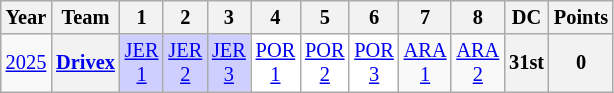<table class="wikitable" style="text-align:center; font-size:85%">
<tr>
<th>Year</th>
<th>Team</th>
<th>1</th>
<th>2</th>
<th>3</th>
<th>4</th>
<th>5</th>
<th>6</th>
<th>7</th>
<th>8</th>
<th>DC</th>
<th>Points</th>
</tr>
<tr>
<td><a href='#'>2025</a></td>
<th><a href='#'>Drivex</a></th>
<td style="background:#CFCFFF"><a href='#'>JER<br>1</a><br></td>
<td style="background:#CFCFFF"><a href='#'>JER<br>2</a><br></td>
<td style="background:#CFCFFF"><a href='#'>JER<br>3</a><br></td>
<td style="background:#FFFFFF"><a href='#'>POR<br>1</a><br></td>
<td style="background:#FFFFFF"><a href='#'>POR<br>2</a><br></td>
<td style="background:#FFFFFF"><a href='#'>POR<br>3</a><br></td>
<td><a href='#'>ARA<br>1</a></td>
<td><a href='#'>ARA<br>2</a></td>
<th>31st</th>
<th>0</th>
</tr>
</table>
